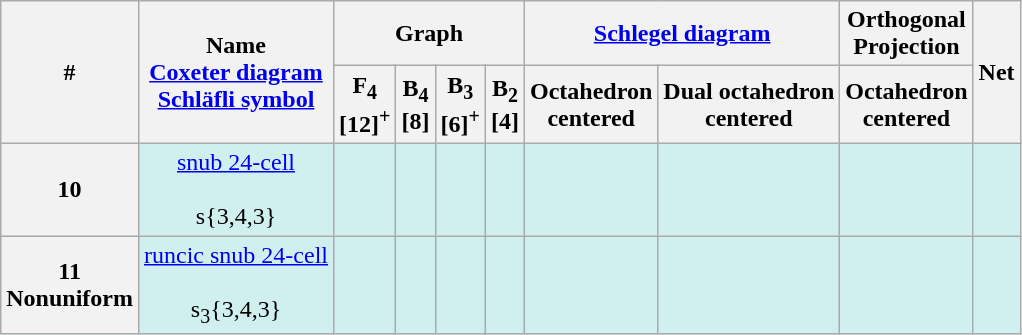<table class="wikitable">
<tr>
<th rowspan=2>#</th>
<th rowspan=2>Name<br><a href='#'>Coxeter diagram</a><br><a href='#'>Schläfli symbol</a></th>
<th colspan=4>Graph<br></th>
<th colspan=2><a href='#'>Schlegel diagram</a></th>
<th>Orthogonal<br>Projection</th>
<th rowspan=2>Net</th>
</tr>
<tr>
<th>F<sub>4</sub><br>[12]<sup>+</sup></th>
<th>B<sub>4</sub><br>[8]</th>
<th>B<sub>3</sub><br>[6]<sup>+</sup></th>
<th>B<sub>2</sub><br>[4]</th>
<th>Octahedron<br>centered</th>
<th>Dual octahedron<br>centered</th>
<th>Octahedron<br>centered</th>
</tr>
<tr BGCOLOR="#d0f0f0" align=center>
<th>10</th>
<td><a href='#'>snub 24-cell</a><br><br>s{3,4,3}</td>
<td></td>
<td></td>
<td></td>
<td></td>
<td></td>
<td></td>
<td></td>
<td></td>
</tr>
<tr BGCOLOR="#d0f0f0"  align=center>
<th>11<br>Nonuniform</th>
<td><a href='#'>runcic snub 24-cell</a><br><br>s<sub>3</sub>{3,4,3}</td>
<td></td>
<td></td>
<td></td>
<td></td>
<td></td>
<td></td>
<td></td>
<td></td>
</tr>
</table>
